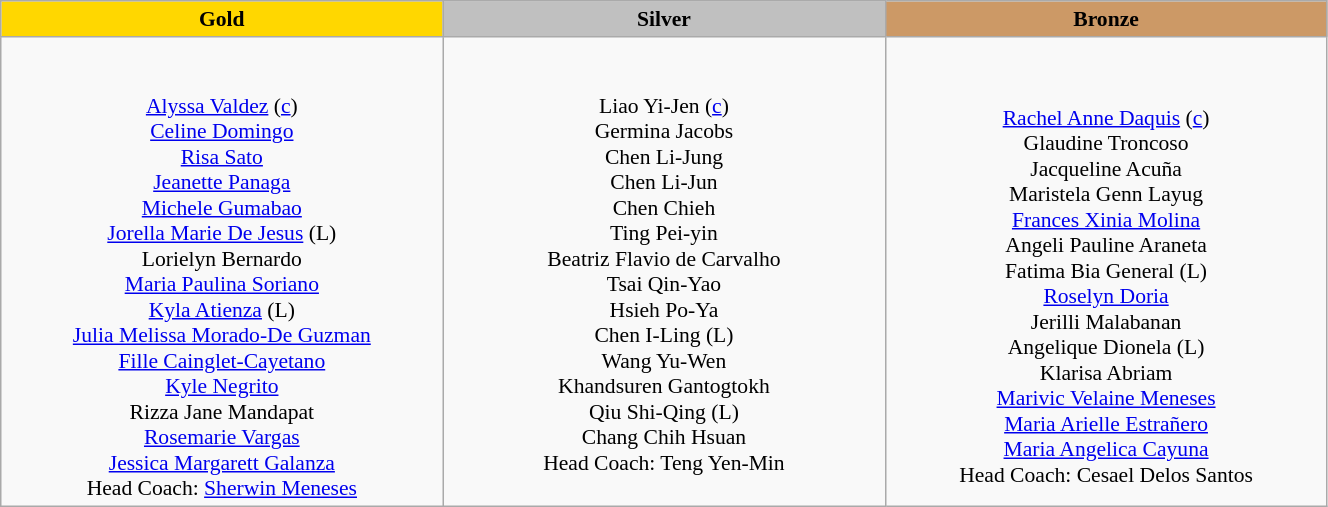<table class="wikitable" style="text-align:center; font-size:90%">
<tr>
<th style="width:20em; background:gold">Gold</th>
<th style="width:20em; background:silver">Silver</th>
<th style="width:20em; background:#cc9966">Bronze</th>
</tr>
<tr>
<td><br><br><a href='#'>Alyssa Valdez</a> (<a href='#'>c</a>)<br>
<a href='#'>Celine Domingo</a><br>
<a href='#'>Risa Sato</a><br>
<a href='#'>Jeanette Panaga</a><br>
<a href='#'>Michele Gumabao</a><br>
<a href='#'>Jorella Marie De Jesus</a> (L)<br>
Lorielyn Bernardo<br>
<a href='#'>Maria Paulina Soriano</a><br>
<a href='#'>Kyla Atienza</a> (L)<br>
<a href='#'>Julia Melissa Morado-De Guzman</a><br>
<a href='#'>Fille Cainglet-Cayetano</a><br>
<a href='#'>Kyle Negrito</a><br>
Rizza Jane Mandapat<br>
<a href='#'>Rosemarie Vargas</a><br>
<a href='#'>Jessica Margarett Galanza</a><br>Head Coach:
<a href='#'>Sherwin Meneses</a></td>
<td><br>Liao Yi-Jen (<a href='#'>c</a>)<br>
Germina Jacobs<br>
Chen Li-Jung<br>
Chen Li-Jun<br>
Chen Chieh<br>
Ting Pei-yin<br>
Beatriz Flavio de Carvalho<br>
Tsai Qin-Yao<br>
Hsieh Po-Ya<br>
Chen I-Ling (L)<br>
Wang Yu-Wen<br>
Khandsuren Gantogtokh<br>
Qiu Shi-Qing (L)<br>
Chang Chih Hsuan<br>Head Coach:
Teng Yen-Min</td>
<td><br><br><a href='#'>Rachel Anne Daquis</a> (<a href='#'>c</a>)<br>
Glaudine Troncoso<br>
Jacqueline Acuña<br>
Maristela Genn Layug<br>
<a href='#'>Frances Xinia Molina</a><br>
Angeli Pauline Araneta<br>
Fatima Bia General (L)<br>
<a href='#'>Roselyn Doria</a><br>
Jerilli Malabanan<br>
Angelique Dionela (L)<br>
Klarisa Abriam<br>
<a href='#'>Marivic Velaine Meneses</a><br>
<a href='#'>Maria Arielle Estrañero</a><br>
<a href='#'>Maria Angelica Cayuna</a><br>Head Coach: Cesael Delos Santos</td>
</tr>
</table>
